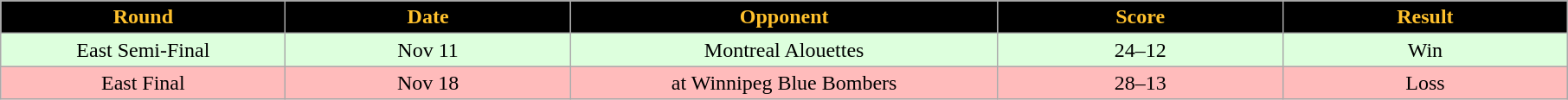<table class="wikitable sortable">
<tr>
<th style="background:#000000;color:#FFC12D;"  width="10%">Round</th>
<th style="background:#000000;color:#FFC12D;"  width="10%">Date</th>
<th style="background:#000000;color:#FFC12D;"  width="15%">Opponent</th>
<th style="background:#000000;color:#FFC12D;"  width="10%">Score</th>
<th style="background:#000000;color:#FFC12D;"  width="10%">Result</th>
</tr>
<tr align="center" bgcolor="#ddffdd">
<td>East Semi-Final</td>
<td>Nov 11</td>
<td>Montreal Alouettes</td>
<td>24–12</td>
<td>Win</td>
</tr>
<tr align="center" bgcolor="#ffbbbb">
<td>East Final</td>
<td>Nov 18</td>
<td>at Winnipeg Blue Bombers</td>
<td>28–13</td>
<td>Loss</td>
</tr>
</table>
